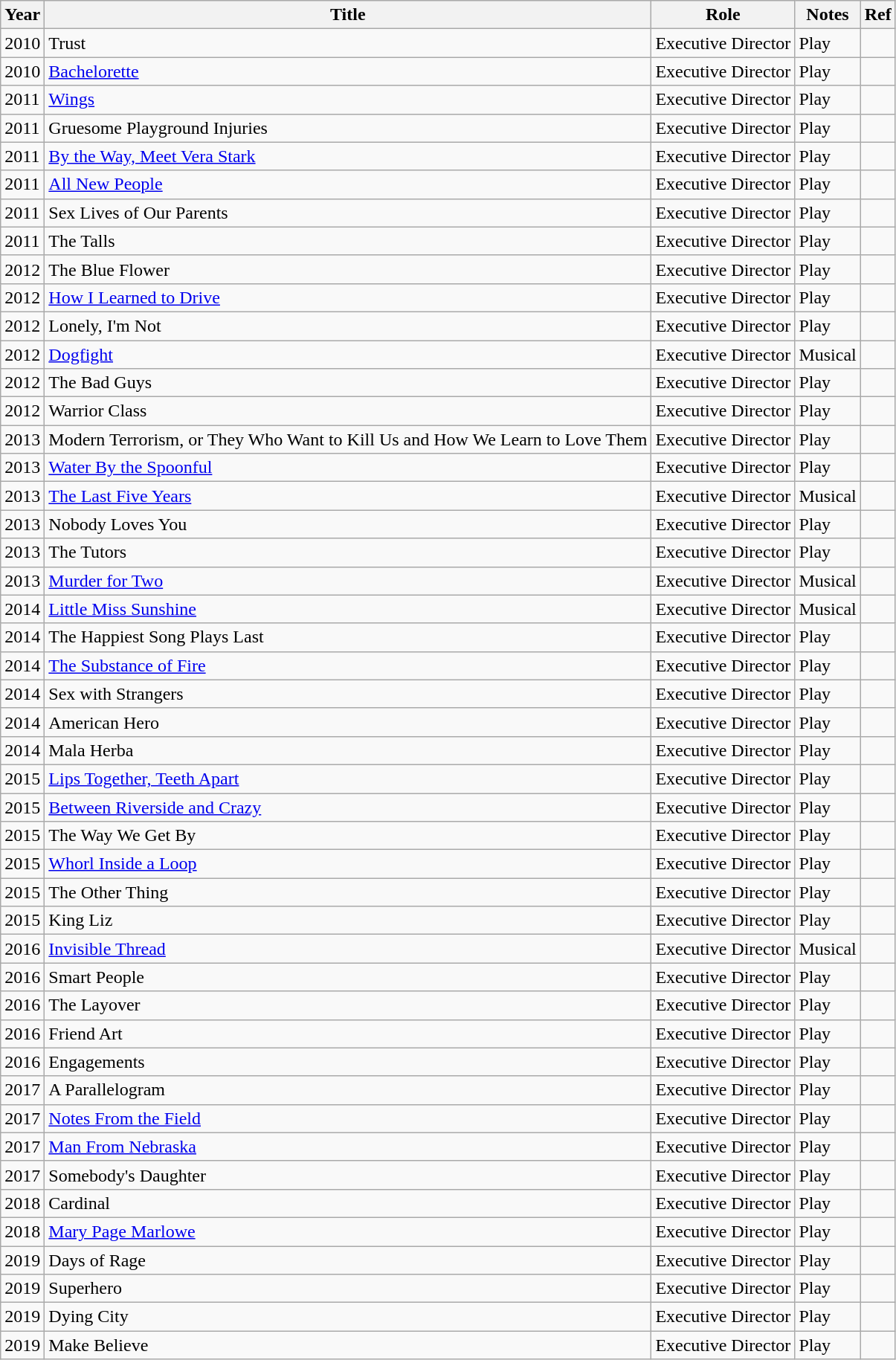<table class="wikitable">
<tr>
<th>Year</th>
<th>Title</th>
<th>Role</th>
<th>Notes</th>
<th>Ref</th>
</tr>
<tr>
<td>2010</td>
<td>Trust</td>
<td>Executive Director</td>
<td>Play</td>
<td></td>
</tr>
<tr>
<td>2010</td>
<td><a href='#'>Bachelorette</a></td>
<td>Executive Director</td>
<td>Play</td>
<td></td>
</tr>
<tr>
<td>2011</td>
<td><a href='#'>Wings</a></td>
<td>Executive Director</td>
<td>Play</td>
<td></td>
</tr>
<tr>
<td>2011</td>
<td>Gruesome Playground Injuries</td>
<td>Executive Director</td>
<td>Play</td>
<td></td>
</tr>
<tr>
<td>2011</td>
<td><a href='#'>By the Way, Meet Vera Stark</a></td>
<td>Executive Director</td>
<td>Play</td>
<td></td>
</tr>
<tr>
<td>2011</td>
<td><a href='#'>All New People</a></td>
<td>Executive Director</td>
<td>Play</td>
<td></td>
</tr>
<tr>
<td>2011</td>
<td>Sex Lives of Our Parents</td>
<td>Executive Director</td>
<td>Play</td>
<td></td>
</tr>
<tr>
<td>2011</td>
<td>The Talls</td>
<td>Executive Director</td>
<td>Play</td>
<td></td>
</tr>
<tr>
<td>2012</td>
<td>The Blue Flower</td>
<td>Executive Director</td>
<td>Play</td>
<td></td>
</tr>
<tr>
<td>2012</td>
<td><a href='#'>How I Learned to Drive</a></td>
<td>Executive Director</td>
<td>Play</td>
<td></td>
</tr>
<tr>
<td>2012</td>
<td>Lonely, I'm Not</td>
<td>Executive Director</td>
<td>Play</td>
<td></td>
</tr>
<tr>
<td>2012</td>
<td><a href='#'>Dogfight</a></td>
<td>Executive Director</td>
<td>Musical</td>
<td></td>
</tr>
<tr>
<td>2012</td>
<td>The Bad Guys</td>
<td>Executive Director</td>
<td>Play</td>
<td></td>
</tr>
<tr>
<td>2012</td>
<td>Warrior Class</td>
<td>Executive Director</td>
<td>Play</td>
<td></td>
</tr>
<tr>
<td>2013</td>
<td>Modern Terrorism, or They Who Want to Kill Us and How We Learn to Love Them</td>
<td>Executive Director</td>
<td>Play</td>
<td></td>
</tr>
<tr>
<td>2013</td>
<td><a href='#'>Water By the Spoonful</a></td>
<td>Executive Director</td>
<td>Play</td>
<td></td>
</tr>
<tr>
<td>2013</td>
<td><a href='#'>The Last Five Years</a></td>
<td>Executive Director</td>
<td>Musical</td>
<td></td>
</tr>
<tr>
<td>2013</td>
<td>Nobody Loves You</td>
<td>Executive Director</td>
<td>Play</td>
<td></td>
</tr>
<tr>
<td>2013</td>
<td>The Tutors</td>
<td>Executive Director</td>
<td>Play</td>
<td></td>
</tr>
<tr>
<td>2013</td>
<td><a href='#'>Murder for Two</a></td>
<td>Executive Director</td>
<td>Musical</td>
<td></td>
</tr>
<tr>
<td>2014</td>
<td><a href='#'>Little Miss Sunshine</a></td>
<td>Executive Director</td>
<td>Musical</td>
<td></td>
</tr>
<tr>
<td>2014</td>
<td>The Happiest Song Plays Last</td>
<td>Executive Director</td>
<td>Play</td>
<td></td>
</tr>
<tr>
<td>2014</td>
<td><a href='#'>The Substance of Fire</a></td>
<td>Executive Director</td>
<td>Play</td>
<td></td>
</tr>
<tr>
<td>2014</td>
<td>Sex with Strangers</td>
<td>Executive Director</td>
<td>Play</td>
<td></td>
</tr>
<tr>
<td>2014</td>
<td>American Hero</td>
<td>Executive Director</td>
<td>Play</td>
<td></td>
</tr>
<tr>
<td>2014</td>
<td>Mala Herba</td>
<td>Executive Director</td>
<td>Play</td>
<td></td>
</tr>
<tr>
<td>2015</td>
<td><a href='#'>Lips Together, Teeth Apart</a></td>
<td>Executive Director</td>
<td>Play</td>
<td></td>
</tr>
<tr>
<td>2015</td>
<td><a href='#'>Between Riverside and Crazy</a></td>
<td>Executive Director</td>
<td>Play</td>
<td></td>
</tr>
<tr>
<td>2015</td>
<td>The Way We Get By</td>
<td>Executive Director</td>
<td>Play</td>
<td></td>
</tr>
<tr>
<td>2015</td>
<td><a href='#'>Whorl Inside a Loop</a></td>
<td>Executive Director</td>
<td>Play</td>
<td></td>
</tr>
<tr>
<td>2015</td>
<td>The Other Thing</td>
<td>Executive Director</td>
<td>Play</td>
<td></td>
</tr>
<tr>
<td>2015</td>
<td>King Liz</td>
<td>Executive Director</td>
<td>Play</td>
<td></td>
</tr>
<tr>
<td>2016</td>
<td><a href='#'>Invisible Thread</a></td>
<td>Executive Director</td>
<td>Musical</td>
<td></td>
</tr>
<tr>
<td>2016</td>
<td>Smart People</td>
<td>Executive Director</td>
<td>Play</td>
<td></td>
</tr>
<tr>
<td>2016</td>
<td>The Layover</td>
<td>Executive Director</td>
<td>Play</td>
<td></td>
</tr>
<tr>
<td>2016</td>
<td>Friend Art</td>
<td>Executive Director</td>
<td>Play</td>
<td></td>
</tr>
<tr>
<td>2016</td>
<td>Engagements</td>
<td>Executive Director</td>
<td>Play</td>
<td></td>
</tr>
<tr>
<td>2017</td>
<td>A Parallelogram</td>
<td>Executive Director</td>
<td>Play</td>
<td></td>
</tr>
<tr>
<td>2017</td>
<td><a href='#'>Notes From the Field</a></td>
<td>Executive Director</td>
<td>Play</td>
<td></td>
</tr>
<tr>
<td>2017</td>
<td><a href='#'>Man From Nebraska</a></td>
<td>Executive Director</td>
<td>Play</td>
<td></td>
</tr>
<tr>
<td>2017</td>
<td>Somebody's Daughter</td>
<td>Executive Director</td>
<td>Play</td>
<td></td>
</tr>
<tr>
<td>2018</td>
<td>Cardinal</td>
<td>Executive Director</td>
<td>Play</td>
<td></td>
</tr>
<tr>
<td>2018</td>
<td><a href='#'>Mary Page Marlowe</a></td>
<td>Executive Director</td>
<td>Play</td>
<td></td>
</tr>
<tr>
<td>2019</td>
<td>Days of Rage</td>
<td>Executive Director</td>
<td>Play</td>
<td></td>
</tr>
<tr>
<td>2019</td>
<td>Superhero</td>
<td>Executive Director</td>
<td>Play</td>
<td></td>
</tr>
<tr>
<td>2019</td>
<td>Dying City</td>
<td>Executive Director</td>
<td>Play</td>
<td></td>
</tr>
<tr>
<td>2019</td>
<td>Make Believe</td>
<td>Executive Director</td>
<td>Play</td>
<td></td>
</tr>
</table>
